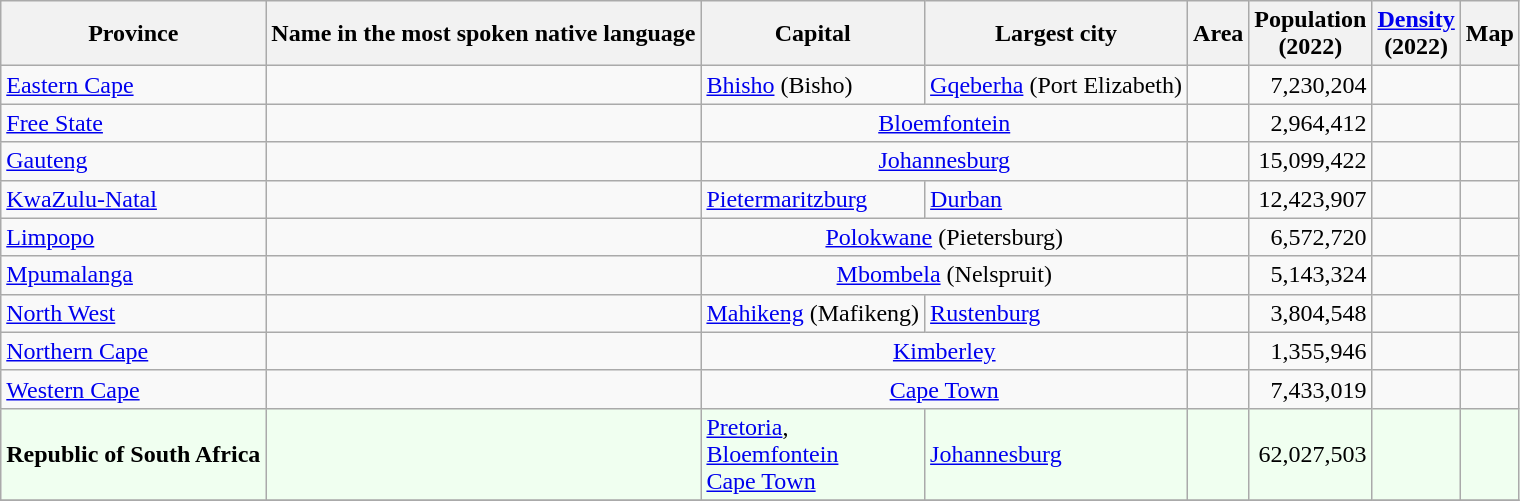<table class="wikitable sortable" style="text-align: right;">
<tr>
<th>Province</th>
<th>Name in the most spoken native language</th>
<th>Capital</th>
<th>Largest city</th>
<th><strong>Area</strong></th>
<th>Population<br>(2022)</th>
<th><a href='#'>Density</a><br>(2022)</th>
<th>Map</th>
</tr>
<tr>
<td align="left"><a href='#'>Eastern Cape</a></td>
<td align="left"> </td>
<td align="left"><a href='#'>Bhisho</a> (Bisho)</td>
<td align="left"><a href='#'>Gqeberha</a> (Port Elizabeth)</td>
<td></td>
<td>7,230,204</td>
<td></td>
<td></td>
</tr>
<tr>
<td align="left"><a href='#'>Free State</a></td>
<td align="left"> </td>
<td colspan="2" align="center"><a href='#'>Bloemfontein</a></td>
<td></td>
<td>2,964,412</td>
<td></td>
<td></td>
</tr>
<tr>
<td align="left"><a href='#'>Gauteng</a></td>
<td align="left"> </td>
<td colspan="2" align="center"><a href='#'>Johannesburg</a> </td>
<td></td>
<td>15,099,422</td>
<td></td>
<td></td>
</tr>
<tr>
<td align="left"><a href='#'>KwaZulu-Natal</a></td>
<td align="left"> </td>
<td align="left"><a href='#'>Pietermaritzburg</a></td>
<td align="left"><a href='#'>Durban</a></td>
<td></td>
<td>12,423,907</td>
<td></td>
<td></td>
</tr>
<tr>
<td align="left"><a href='#'>Limpopo</a></td>
<td align="left"> </td>
<td colspan="2" align="center"><a href='#'>Polokwane</a> (Pietersburg)</td>
<td></td>
<td>6,572,720</td>
<td></td>
<td></td>
</tr>
<tr>
<td align="left"><a href='#'>Mpumalanga</a></td>
<td align="left"> </td>
<td colspan="2" align="center"><a href='#'>Mbombela</a> (Nelspruit)</td>
<td></td>
<td>5,143,324</td>
<td></td>
<td></td>
</tr>
<tr>
<td align="left"><a href='#'>North West</a></td>
<td align="left"> </td>
<td align="left"><a href='#'>Mahikeng</a> (Mafikeng)</td>
<td align="left"><a href='#'>Rustenburg</a></td>
<td></td>
<td>3,804,548</td>
<td></td>
<td></td>
</tr>
<tr>
<td align="left"><a href='#'>Northern Cape</a></td>
<td align="left"> </td>
<td colspan="2" align="center"><a href='#'>Kimberley</a></td>
<td></td>
<td>1,355,946</td>
<td></td>
<td></td>
</tr>
<tr>
<td align="left"><a href='#'>Western Cape</a></td>
<td align="left"> </td>
<td colspan="2" align="center"><a href='#'>Cape Town</a></td>
<td></td>
<td>7,433,019</td>
<td></td>
<td></td>
</tr>
<tr style="background:honeydew" class="sortbottom">
<td align="left"><strong>Republic of South Africa</strong></td>
<td align="left"> </td>
<td align="left"><a href='#'>Pretoria</a>, <br> <a href='#'>Bloemfontein</a> <br> <a href='#'>Cape Town</a></td>
<td align="left"><a href='#'>Johannesburg</a></td>
<td></td>
<td>62,027,503</td>
<td></td>
<td></td>
</tr>
<tr>
</tr>
</table>
